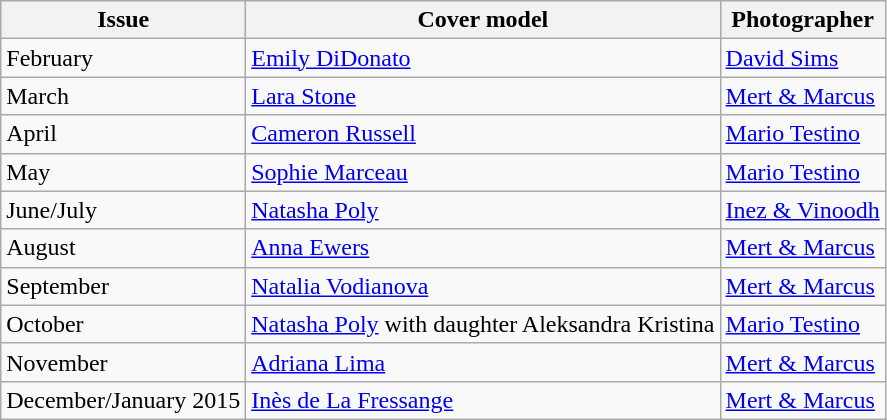<table class="sortable wikitable">
<tr>
<th>Issue</th>
<th>Cover model</th>
<th>Photographer</th>
</tr>
<tr>
<td>February</td>
<td><a href='#'>Emily DiDonato</a></td>
<td><a href='#'>David Sims</a></td>
</tr>
<tr>
<td>March</td>
<td><a href='#'>Lara Stone</a></td>
<td><a href='#'>Mert & Marcus</a></td>
</tr>
<tr>
<td>April</td>
<td><a href='#'>Cameron Russell</a></td>
<td><a href='#'>Mario Testino</a></td>
</tr>
<tr>
<td>May</td>
<td><a href='#'>Sophie Marceau</a></td>
<td><a href='#'>Mario Testino</a></td>
</tr>
<tr>
<td>June/July</td>
<td><a href='#'>Natasha Poly</a></td>
<td><a href='#'>Inez & Vinoodh</a></td>
</tr>
<tr>
<td>August</td>
<td><a href='#'>Anna Ewers</a></td>
<td><a href='#'>Mert & Marcus</a></td>
</tr>
<tr>
<td>September</td>
<td><a href='#'>Natalia Vodianova</a></td>
<td><a href='#'>Mert & Marcus</a></td>
</tr>
<tr>
<td>October</td>
<td><a href='#'>Natasha Poly</a> with daughter Aleksandra Kristina</td>
<td><a href='#'>Mario Testino</a></td>
</tr>
<tr>
<td>November</td>
<td><a href='#'>Adriana Lima</a></td>
<td><a href='#'>Mert & Marcus</a></td>
</tr>
<tr>
<td>December/January 2015</td>
<td><a href='#'>Inès de La Fressange</a></td>
<td><a href='#'>Mert & Marcus</a></td>
</tr>
</table>
